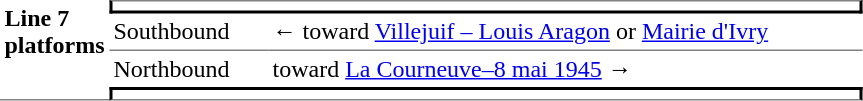<table border=0 cellspacing=0 cellpadding=3>
<tr>
<td style="border-bottom:solid 1px gray;" width=50 rowspan=10 valign=top><strong>Line 7 platforms</strong></td>
<td style="border-top:solid 1px gray;border-right:solid 2px black;border-left:solid 2px black;border-bottom:solid 2px black;text-align:center;" colspan=2></td>
</tr>
<tr>
<td style="border-bottom:solid 1px gray;" width=100>Southbound</td>
<td style="border-bottom:solid 1px gray;" width=390>←   toward <a href='#'>Villejuif – Louis Aragon</a> or <a href='#'>Mairie d'Ivry</a> </td>
</tr>
<tr>
<td>Northbound</td>
<td>   toward <a href='#'>La Courneuve–8 mai 1945</a>  →</td>
</tr>
<tr>
<td style="border-top:solid 2px black;border-right:solid 2px black;border-left:solid 2px black;border-bottom:solid 1px gray;text-align:center;" colspan=2></td>
</tr>
</table>
